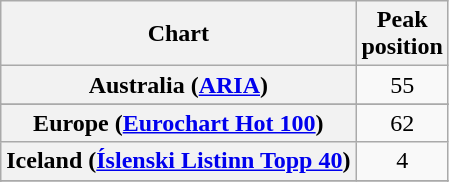<table class="wikitable sortable plainrowheaders" style="text-align:center">
<tr>
<th scope="col">Chart</th>
<th scope="col">Peak<br>position</th>
</tr>
<tr>
<th scope="row">Australia (<a href='#'>ARIA</a>)</th>
<td>55</td>
</tr>
<tr>
</tr>
<tr>
</tr>
<tr>
<th scope="row">Europe (<a href='#'>Eurochart Hot 100</a>)</th>
<td>62</td>
</tr>
<tr>
<th scope="row">Iceland (<a href='#'>Íslenski Listinn Topp 40</a>)</th>
<td>4</td>
</tr>
<tr>
</tr>
<tr>
</tr>
<tr>
</tr>
<tr>
</tr>
<tr>
</tr>
<tr>
</tr>
</table>
